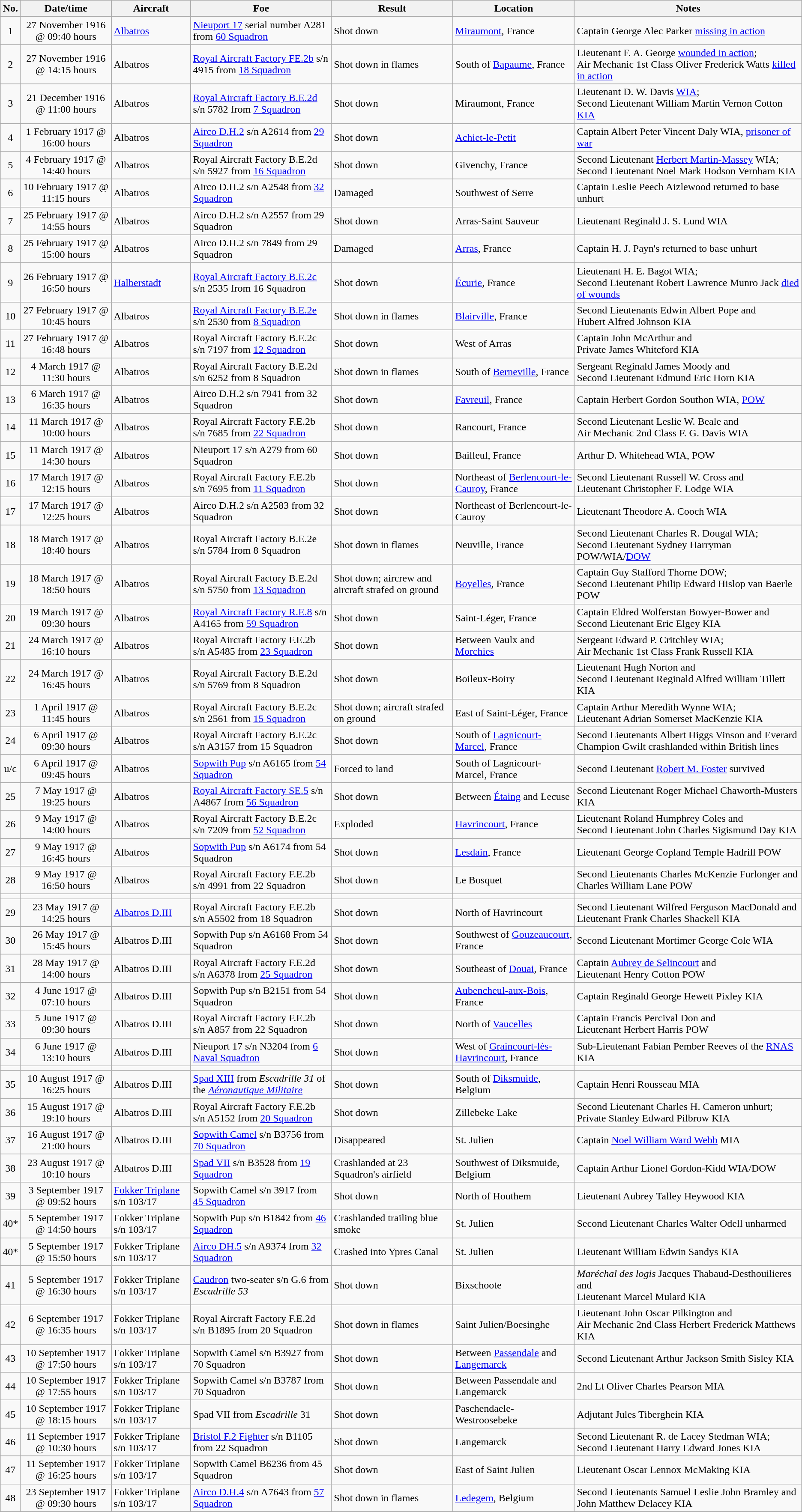<table class="wikitable">
<tr>
<th>No.</th>
<th>Date/time</th>
<th>Aircraft</th>
<th>Foe</th>
<th>Result</th>
<th>Location</th>
<th>Notes</th>
</tr>
<tr>
<td align="center">1</td>
<td align="center">27 November 1916 @ 09:40 hours</td>
<td><a href='#'>Albatros</a></td>
<td><a href='#'>Nieuport 17</a> serial number A281 from <a href='#'>60 Squadron</a></td>
<td>Shot down</td>
<td><a href='#'>Miraumont</a>, France</td>
<td>Captain George Alec Parker <a href='#'>missing in action</a></td>
</tr>
<tr>
<td align="center">2</td>
<td align="center">27 November 1916 @ 14:15 hours</td>
<td>Albatros</td>
<td><a href='#'>Royal Aircraft Factory FE.2b</a> s/n 4915 from <a href='#'>18 Squadron</a></td>
<td>Shot down in flames</td>
<td>South of <a href='#'>Bapaume</a>, France</td>
<td>Lieutenant F. A. George <a href='#'>wounded in action</a>; <br>Air Mechanic 1st Class Oliver Frederick Watts <a href='#'>killed in action</a></td>
</tr>
<tr>
<td align="center">3</td>
<td align="center">21 December 1916 @ 11:00 hours</td>
<td>Albatros</td>
<td><a href='#'>Royal Aircraft Factory B.E.2d</a> s/n 5782 from <a href='#'>7 Squadron</a></td>
<td>Shot down</td>
<td>Miraumont, France</td>
<td>Lieutenant D. W. Davis <a href='#'>WIA</a>;<br> Second Lieutenant William Martin Vernon Cotton <a href='#'>KIA</a></td>
</tr>
<tr>
<td align="center">4</td>
<td align="center">1 February 1917 @ 16:00 hours</td>
<td>Albatros</td>
<td><a href='#'>Airco D.H.2</a> s/n A2614 from <a href='#'>29 Squadron</a></td>
<td>Shot down</td>
<td><a href='#'>Achiet-le-Petit</a></td>
<td>Captain Albert Peter Vincent Daly WIA, <a href='#'>prisoner of war</a></td>
</tr>
<tr>
<td align="center">5</td>
<td align="center">4 February 1917 @ 14:40 hours</td>
<td>Albatros</td>
<td>Royal Aircraft Factory B.E.2d s/n 5927 from <a href='#'>16 Squadron</a></td>
<td>Shot down</td>
<td>Givenchy, France</td>
<td>Second Lieutenant <a href='#'>Herbert Martin-Massey</a> WIA;<br> Second Lieutenant Noel Mark Hodson Vernham KIA</td>
</tr>
<tr>
<td align="center">6</td>
<td align="center">10 February 1917 @ 11:15 hours</td>
<td>Albatros</td>
<td>Airco D.H.2 s/n A2548 from <a href='#'>32 Squadron</a></td>
<td>Damaged</td>
<td>Southwest of Serre</td>
<td>Captain Leslie Peech Aizlewood returned to base unhurt</td>
</tr>
<tr>
<td align="center">7</td>
<td align="center">25 February 1917 @ 14:55 hours</td>
<td>Albatros</td>
<td>Airco D.H.2 s/n A2557 from 29 Squadron</td>
<td>Shot down</td>
<td>Arras-Saint Sauveur</td>
<td>Lieutenant Reginald J. S. Lund WIA</td>
</tr>
<tr>
<td align="center">8</td>
<td align="center">25 February 1917 @ 15:00 hours</td>
<td>Albatros</td>
<td>Airco D.H.2 s/n 7849 from 29 Squadron</td>
<td>Damaged</td>
<td><a href='#'>Arras</a>, France</td>
<td>Captain H. J. Payn's returned to base unhurt</td>
</tr>
<tr>
<td align="center">9</td>
<td align="center">26 February 1917 @ 16:50 hours</td>
<td><a href='#'>Halberstadt</a></td>
<td><a href='#'>Royal Aircraft Factory B.E.2c</a> s/n 2535 from 16 Squadron</td>
<td>Shot down</td>
<td><a href='#'>Écurie</a>, France</td>
<td>Lieutenant H. E. Bagot WIA;<br> Second Lieutenant Robert Lawrence Munro Jack <a href='#'>died of wounds</a></td>
</tr>
<tr>
<td align="center">10</td>
<td align="center">27 February 1917 @ 10:45 hours</td>
<td>Albatros</td>
<td><a href='#'>Royal Aircraft Factory B.E.2e</a> s/n 2530 from <a href='#'>8 Squadron</a></td>
<td>Shot down in flames</td>
<td><a href='#'>Blairville</a>, France</td>
<td>Second Lieutenants Edwin Albert Pope and <br>Hubert Alfred Johnson KIA</td>
</tr>
<tr>
<td align="center">11</td>
<td align="center">27 February 1917 @ 16:48 hours</td>
<td>Albatros</td>
<td>Royal Aircraft Factory B.E.2c s/n 7197 from <a href='#'>12 Squadron</a></td>
<td>Shot down</td>
<td>West of Arras</td>
<td>Captain John McArthur and <br>Private James Whiteford KIA</td>
</tr>
<tr>
<td align="center">12</td>
<td align="center">4 March 1917 @ 11:30 hours</td>
<td>Albatros</td>
<td>Royal Aircraft Factory B.E.2d s/n 6252 from 8 Squadron</td>
<td>Shot down in flames</td>
<td>South of <a href='#'>Berneville</a>, France</td>
<td>Sergeant Reginald James Moody and <br>Second Lieutenant Edmund Eric Horn KIA</td>
</tr>
<tr>
<td align="center">13</td>
<td align="center">6 March 1917 @ 16:35 hours</td>
<td>Albatros</td>
<td>Airco D.H.2 s/n 7941 from 32 Squadron</td>
<td>Shot down</td>
<td><a href='#'>Favreuil</a>, France</td>
<td>Captain Herbert Gordon Southon WIA, <a href='#'>POW</a></td>
</tr>
<tr>
<td align="center">14</td>
<td align="center">11 March 1917 @ 10:00 hours</td>
<td>Albatros</td>
<td>Royal Aircraft Factory F.E.2b s/n 7685 from <a href='#'>22 Squadron</a></td>
<td>Shot down</td>
<td>Rancourt, France</td>
<td>Second Lieutenant Leslie W. Beale and <br>Air Mechanic 2nd Class F. G. Davis WIA</td>
</tr>
<tr>
<td align="center">15</td>
<td align="center">11 March 1917 @ 14:30 hours</td>
<td>Albatros</td>
<td>Nieuport 17 s/n A279 from 60 Squadron</td>
<td>Shot down</td>
<td>Bailleul, France</td>
<td>Arthur D. Whitehead WIA, POW</td>
</tr>
<tr>
<td align="center">16</td>
<td align="center">17 March 1917 @ 12:15 hours</td>
<td>Albatros</td>
<td>Royal Aircraft Factory F.E.2b s/n 7695 from <a href='#'>11 Squadron</a></td>
<td>Shot down</td>
<td>Northeast of <a href='#'>Berlencourt-le-Cauroy</a>, France</td>
<td>Second Lieutenant Russell W. Cross and <br>Lieutenant Christopher F. Lodge WIA</td>
</tr>
<tr>
<td align="center">17</td>
<td align="center">17 March 1917 @ 12:25 hours</td>
<td>Albatros</td>
<td>Airco D.H.2 s/n A2583 from 32 Squadron</td>
<td>Shot down</td>
<td>Northeast of Berlencourt-le-Cauroy</td>
<td>Lieutenant Theodore A. Cooch WIA</td>
</tr>
<tr>
<td align="center">18</td>
<td align="center">18 March 1917 @ 18:40 hours</td>
<td>Albatros</td>
<td>Royal Aircraft Factory B.E.2e s/n 5784 from 8 Squadron</td>
<td>Shot down in flames</td>
<td>Neuville, France</td>
<td>Second Lieutenant Charles R. Dougal WIA;<br> Second Lieutenant Sydney Harryman POW/WIA/<a href='#'>DOW</a></td>
</tr>
<tr>
<td align="center">19</td>
<td align="center">18 March 1917 @ 18:50 hours</td>
<td>Albatros</td>
<td>Royal Aircraft Factory B.E.2d s/n 5750 from <a href='#'>13 Squadron</a></td>
<td>Shot down; aircrew and aircraft strafed on ground</td>
<td><a href='#'>Boyelles</a>, France</td>
<td>Captain Guy Stafford Thorne DOW;<br> Second Lieutenant Philip Edward Hislop van Baerle POW</td>
</tr>
<tr>
<td align="center">20</td>
<td align="center">19 March 1917 @ 09:30 hours</td>
<td>Albatros</td>
<td><a href='#'>Royal Aircraft Factory R.E.8</a> s/n A4165 from <a href='#'>59 Squadron</a></td>
<td>Shot down</td>
<td>Saint-Léger, France</td>
<td>Captain Eldred Wolferstan Bowyer-Bower and <br>Second Lieutenant Eric Elgey KIA</td>
</tr>
<tr>
<td align="center">21</td>
<td align="center">24 March 1917 @ 16:10 hours</td>
<td>Albatros</td>
<td>Royal Aircraft Factory F.E.2b s/n A5485 from <a href='#'>23 Squadron</a></td>
<td>Shot down</td>
<td>Between Vaulx and <a href='#'>Morchies</a></td>
<td>Sergeant Edward P. Critchley WIA;<br> Air Mechanic 1st Class Frank Russell KIA</td>
</tr>
<tr>
<td align="center">22</td>
<td align="center">24 March 1917 @ 16:45 hours</td>
<td>Albatros</td>
<td>Royal Aircraft Factory B.E.2d s/n 5769 from 8 Squadron</td>
<td>Shot down</td>
<td>Boileux-Boiry</td>
<td>Lieutenant Hugh Norton and <br>Second Lieutenant Reginald Alfred William Tillett KIA</td>
</tr>
<tr>
<td align="center">23</td>
<td align="center">1 April 1917 @ 11:45 hours</td>
<td>Albatros</td>
<td>Royal Aircraft Factory B.E.2c s/n 2561 from <a href='#'>15 Squadron</a></td>
<td>Shot down; aircraft strafed on ground</td>
<td>East of Saint-Léger, France</td>
<td>Captain Arthur Meredith Wynne WIA; <br>Lieutenant Adrian Somerset MacKenzie KIA</td>
</tr>
<tr>
<td align="center">24</td>
<td align="center">6 April 1917 @ 09:30 hours</td>
<td>Albatros</td>
<td>Royal Aircraft Factory B.E.2c s/n A3157 from 15 Squadron</td>
<td>Shot down</td>
<td>South of <a href='#'>Lagnicourt-Marcel</a>, France</td>
<td>Second Lieutenants Albert Higgs Vinson and Everard Champion Gwilt crashlanded within British lines</td>
</tr>
<tr>
<td align="center">u/c</td>
<td align="center">6 April 1917 @ 09:45 hours</td>
<td>Albatros</td>
<td><a href='#'>Sopwith Pup</a> s/n A6165 from <a href='#'>54 Squadron</a></td>
<td>Forced to land</td>
<td>South of Lagnicourt-Marcel, France</td>
<td>Second Lieutenant <a href='#'>Robert M. Foster</a> survived</td>
</tr>
<tr>
<td align="center">25</td>
<td align="center">7 May 1917 @ 19:25 hours</td>
<td>Albatros</td>
<td><a href='#'>Royal Aircraft Factory SE.5</a> s/n A4867 from <a href='#'>56 Squadron</a></td>
<td>Shot down</td>
<td>Between <a href='#'>Étaing</a> and Lecuse</td>
<td>Second Lieutenant Roger Michael Chaworth-Musters KIA</td>
</tr>
<tr>
<td align="center">26</td>
<td align="center">9 May 1917 @ 14:00 hours</td>
<td>Albatros</td>
<td>Royal Aircraft Factory B.E.2c s/n 7209 from <a href='#'>52 Squadron</a></td>
<td>Exploded</td>
<td><a href='#'>Havrincourt</a>, France</td>
<td>Lieutenant Roland Humphrey Coles and <br>Second Lieutenant John Charles Sigismund Day KIA</td>
</tr>
<tr>
<td align="center">27</td>
<td align="center">9 May 1917 @ 16:45 hours</td>
<td>Albatros</td>
<td><a href='#'>Sopwith Pup</a> s/n A6174 from 54 Squadron</td>
<td>Shot down</td>
<td><a href='#'>Lesdain</a>, France</td>
<td>Lieutenant George Copland Temple Hadrill POW</td>
</tr>
<tr>
<td align="center">28</td>
<td align="center">9 May 1917 @ 16:50 hours</td>
<td>Albatros</td>
<td>Royal Aircraft Factory F.E.2b s/n 4991 from 22 Squadron</td>
<td>Shot down</td>
<td>Le Bosquet</td>
<td>Second Lieutenants Charles McKenzie Furlonger and <br>Charles William Lane POW</td>
</tr>
<tr>
<td></td>
<td></td>
<td></td>
<td></td>
<td></td>
<td></td>
<td></td>
</tr>
<tr>
<td align="center">29</td>
<td align="center">23 May 1917 @ 14:25 hours</td>
<td><a href='#'>Albatros D.III</a></td>
<td>Royal Aircraft Factory F.E.2b s/n A5502 from 18 Squadron</td>
<td>Shot down</td>
<td>North of Havrincourt</td>
<td>Second Lieutenant Wilfred Ferguson MacDonald and <br>Lieutenant Frank Charles Shackell KIA</td>
</tr>
<tr>
<td align="center">30</td>
<td align="center">26 May 1917 @ 15:45 hours</td>
<td>Albatros D.III</td>
<td>Sopwith Pup s/n A6168 From 54 Squadron</td>
<td>Shot down</td>
<td>Southwest of <a href='#'>Gouzeaucourt</a>, France</td>
<td>Second Lieutenant Mortimer George Cole WIA</td>
</tr>
<tr>
<td align="center">31</td>
<td align="center">28 May 1917 @ 14:00 hours</td>
<td>Albatros D.III</td>
<td>Royal Aircraft Factory F.E.2d s/n A6378 from <a href='#'>25 Squadron</a></td>
<td>Shot down</td>
<td>Southeast of <a href='#'>Douai</a>, France</td>
<td>Captain <a href='#'>Aubrey de Selincourt</a> and <br>Lieutenant Henry Cotton POW</td>
</tr>
<tr>
<td align="center">32</td>
<td align="center">4 June 1917 @ 07:10 hours</td>
<td>Albatros D.III</td>
<td>Sopwith Pup s/n B2151 from 54 Squadron</td>
<td>Shot down</td>
<td><a href='#'>Aubencheul-aux-Bois</a>, France</td>
<td>Captain Reginald George Hewett Pixley KIA</td>
</tr>
<tr>
<td align="center">33</td>
<td align="center">5 June 1917 @ 09:30 hours</td>
<td>Albatros D.III</td>
<td>Royal Aircraft Factory F.E.2b s/n A857 from 22 Squadron</td>
<td>Shot down</td>
<td>North of <a href='#'>Vaucelles</a></td>
<td>Captain Francis Percival Don and <br>Lieutenant Herbert Harris POW</td>
</tr>
<tr>
<td align="center">34</td>
<td align="center">6 June 1917 @ 13:10 hours</td>
<td>Albatros D.III</td>
<td>Nieuport 17 s/n N3204 from <a href='#'>6 Naval Squadron</a></td>
<td>Shot down</td>
<td>West of <a href='#'>Graincourt-lès-Havrincourt</a>, France</td>
<td>Sub-Lieutenant Fabian Pember Reeves of the <a href='#'>RNAS</a> KIA</td>
</tr>
<tr>
<td align="center"></td>
<td align="center"></td>
<td></td>
<td></td>
<td></td>
<td></td>
<td></td>
</tr>
<tr>
<td align="center">35</td>
<td align="center">10 August 1917 @ 16:25 hours</td>
<td>Albatros D.III</td>
<td><a href='#'>Spad XIII</a> from <em>Escadrille 31</em> of the <a href='#'><em>Aéronautique Militaire</em></a></td>
<td>Shot down</td>
<td>South of <a href='#'>Diksmuide</a>, Belgium</td>
<td>Captain Henri Rousseau MIA</td>
</tr>
<tr>
<td align="center">36</td>
<td align="center">15 August 1917 @ 19:10 hours</td>
<td>Albatros D.III</td>
<td>Royal Aircraft Factory F.E.2b s/n A5152 from <a href='#'>20 Squadron</a></td>
<td>Shot down</td>
<td>Zillebeke Lake</td>
<td>Second Lieutenant Charles H. Cameron unhurt;<br> Private Stanley Edward Pilbrow KIA</td>
</tr>
<tr>
<td align="center">37</td>
<td align="center">16 August 1917 @ 21:00 hours</td>
<td>Albatros D.III</td>
<td><a href='#'>Sopwith Camel</a> s/n B3756 from <a href='#'>70 Squadron</a></td>
<td>Disappeared</td>
<td>St. Julien</td>
<td>Captain <a href='#'>Noel William Ward Webb</a> MIA</td>
</tr>
<tr>
<td align="center">38</td>
<td align="center">23 August 1917 @ 10:10 hours</td>
<td>Albatros D.III</td>
<td><a href='#'>Spad VII</a> s/n B3528 from <a href='#'>19 Squadron</a></td>
<td>Crashlanded at 23 Squadron's airfield</td>
<td>Southwest of Diksmuide, Belgium</td>
<td>Captain Arthur Lionel Gordon-Kidd WIA/DOW</td>
</tr>
<tr>
<td align="center">39</td>
<td align="center">3 September 1917 @ 09:52 hours</td>
<td><a href='#'>Fokker Triplane</a> s/n 103/17</td>
<td>Sopwith Camel s/n 3917 from <a href='#'>45 Squadron</a></td>
<td>Shot down</td>
<td>North of Houthem</td>
<td>Lieutenant Aubrey Talley Heywood KIA</td>
</tr>
<tr>
<td align="center">40*</td>
<td align="center">5 September 1917 @ 14:50 hours</td>
<td>Fokker Triplane s/n 103/17</td>
<td>Sopwith Pup s/n B1842 from <a href='#'>46 Squadron</a></td>
<td>Crashlanded trailing blue smoke</td>
<td>St. Julien</td>
<td>Second Lieutenant Charles Walter Odell unharmed</td>
</tr>
<tr>
<td align="center">40*</td>
<td align="center">5 September 1917 @ 15:50 hours</td>
<td>Fokker Triplane s/n 103/17</td>
<td><a href='#'>Airco DH.5</a> s/n A9374 from <a href='#'>32 Squadron</a></td>
<td>Crashed into Ypres Canal</td>
<td>St. Julien</td>
<td>Lieutenant William Edwin Sandys KIA</td>
</tr>
<tr>
<td align="center">41</td>
<td align="center">5 September 1917 @ 16:30 hours</td>
<td>Fokker Triplane s/n 103/17</td>
<td><a href='#'>Caudron</a> two-seater s/n G.6 from <em>Escadrille 53</em></td>
<td>Shot down</td>
<td>Bixschoote</td>
<td><em>Maréchal des logis</em> Jacques Thabaud-Desthouilieres and <br>Lieutenant Marcel Mulard KIA</td>
</tr>
<tr>
<td align="center">42</td>
<td align="center">6 September 1917 @ 16:35 hours</td>
<td>Fokker Triplane s/n 103/17</td>
<td>Royal Aircraft Factory F.E.2d s/n B1895 from 20 Squadron</td>
<td>Shot down in flames</td>
<td>Saint Julien/Boesinghe</td>
<td>Lieutenant John Oscar Pilkington and <br>Air Mechanic 2nd Class Herbert Frederick Matthews KIA</td>
</tr>
<tr>
<td align="center">43</td>
<td align="center">10 September 1917 @ 17:50 hours</td>
<td>Fokker Triplane s/n 103/17</td>
<td>Sopwith Camel s/n B3927 from 70 Squadron</td>
<td>Shot down</td>
<td>Between <a href='#'>Passendale</a> and <a href='#'>Langemarck</a></td>
<td>Second Lieutenant Arthur Jackson Smith Sisley KIA</td>
</tr>
<tr>
<td align="center">44</td>
<td align="center">10 September 1917 @ 17:55 hours</td>
<td>Fokker Triplane s/n 103/17</td>
<td>Sopwith Camel s/n B3787 from 70 Squadron</td>
<td>Shot down</td>
<td>Between Passendale and Langemarck</td>
<td>2nd Lt Oliver Charles Pearson MIA</td>
</tr>
<tr>
<td align="center">45</td>
<td align="center">10 September 1917 @ 18:15 hours</td>
<td>Fokker Triplane s/n 103/17</td>
<td>Spad VII from <em>Escadrille</em> 31</td>
<td>Shot down</td>
<td>Paschendaele-Westroosebeke</td>
<td>Adjutant Jules Tiberghein KIA</td>
</tr>
<tr>
<td align="center">46</td>
<td align="center">11 September 1917 @ 10:30 hours</td>
<td>Fokker Triplane s/n 103/17</td>
<td><a href='#'>Bristol F.2 Fighter</a> s/n B1105 from 22 Squadron</td>
<td>Shot down</td>
<td>Langemarck</td>
<td>Second Lieutenant R. de Lacey Stedman WIA;<br> Second Lieutenant Harry Edward Jones KIA</td>
</tr>
<tr>
<td align="center">47</td>
<td align="center">11 September 1917 @ 16:25 hours</td>
<td>Fokker Triplane s/n 103/17</td>
<td>Sopwith Camel B6236 from 45 Squadron</td>
<td>Shot down</td>
<td>East of Saint Julien</td>
<td>Lieutenant Oscar Lennox McMaking KIA</td>
</tr>
<tr>
<td align="center">48</td>
<td align="center">23 September 1917 @ 09:30 hours</td>
<td>Fokker Triplane s/n 103/17</td>
<td><a href='#'>Airco D.H.4</a> s/n A7643 from <a href='#'>57 Squadron</a></td>
<td>Shot down in flames</td>
<td><a href='#'>Ledegem</a>, Belgium</td>
<td>Second Lieutenants Samuel Leslie John Bramley and <br>John Matthew Delacey KIA</td>
</tr>
<tr>
</tr>
</table>
